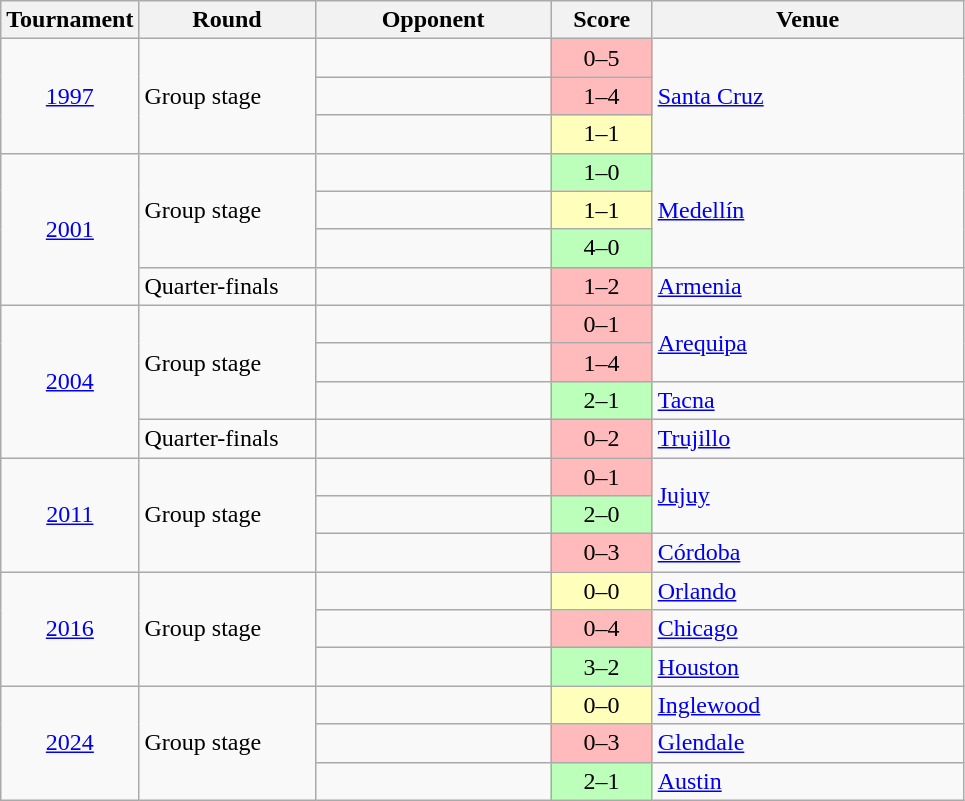<table class="wikitable mw-collapsible mw-collapsed" style="text-align:left;">
<tr>
<th>Tournament</th>
<th width=110>Round</th>
<th width=150>Opponent</th>
<th width=60>Score</th>
<th width=200>Venue</th>
</tr>
<tr>
<td rowspan="3" align=center> <a href='#'>1997</a></td>
<td rowspan="3">Group stage</td>
<td></td>
<td align=center bgcolor="#ffbbbb">0–5</td>
<td rowspan=3><a href='#'>Santa Cruz</a></td>
</tr>
<tr>
<td></td>
<td align=center bgcolor="#ffbbbb">1–4</td>
</tr>
<tr>
<td></td>
<td align=center bgcolor="#ffffbb">1–1</td>
</tr>
<tr>
<td rowspan="4" align=center> <a href='#'>2001</a></td>
<td rowspan="3">Group stage</td>
<td></td>
<td align=center bgcolor="#bbffbb">1–0</td>
<td rowspan=3><a href='#'>Medellín</a></td>
</tr>
<tr>
<td></td>
<td align=center bgcolor="#ffffbb">1–1</td>
</tr>
<tr>
<td></td>
<td align=center bgcolor="#bbffbb">4–0</td>
</tr>
<tr>
<td>Quarter-finals</td>
<td></td>
<td align=center bgcolor="#ffbbbb">1–2</td>
<td><a href='#'>Armenia</a></td>
</tr>
<tr>
<td rowspan="4" align=center> <a href='#'>2004</a></td>
<td rowspan="3">Group stage</td>
<td></td>
<td align=center bgcolor="#ffbbbb">0–1</td>
<td rowspan=2><a href='#'>Arequipa</a></td>
</tr>
<tr>
<td></td>
<td align=center bgcolor="#ffbbbb">1–4</td>
</tr>
<tr>
<td></td>
<td align=center bgcolor="#bbffbb">2–1</td>
<td><a href='#'>Tacna</a></td>
</tr>
<tr>
<td>Quarter-finals</td>
<td></td>
<td align=center bgcolor="#ffbbbb">0–2</td>
<td><a href='#'>Trujillo</a></td>
</tr>
<tr>
<td rowspan="3" align=center> <a href='#'>2011</a></td>
<td rowspan="3">Group stage</td>
<td></td>
<td align=center bgcolor="#ffbbbb">0–1</td>
<td rowspan=2><a href='#'>Jujuy</a></td>
</tr>
<tr>
<td></td>
<td align=center bgcolor="#bbffbb">2–0</td>
</tr>
<tr>
<td></td>
<td align=center bgcolor="#ffbbbb">0–3</td>
<td><a href='#'>Córdoba</a></td>
</tr>
<tr>
<td rowspan="3" align=center> <a href='#'>2016</a></td>
<td rowspan="3">Group stage</td>
<td></td>
<td align=center bgcolor="#ffffbb">0–0</td>
<td><a href='#'>Orlando</a></td>
</tr>
<tr>
<td></td>
<td align=center bgcolor="#ffbbbb">0–4</td>
<td><a href='#'>Chicago</a></td>
</tr>
<tr>
<td></td>
<td align=center bgcolor="#bbffbb">3–2</td>
<td><a href='#'>Houston</a></td>
</tr>
<tr>
<td rowspan="3" align=center> <a href='#'>2024</a></td>
<td rowspan="3">Group stage</td>
<td></td>
<td align=center bgcolor="#ffffbb">0–0</td>
<td><a href='#'>Inglewood</a></td>
</tr>
<tr>
<td></td>
<td align=center bgcolor="#ffbbbb">0–3</td>
<td><a href='#'>Glendale</a></td>
</tr>
<tr>
<td></td>
<td align=center bgcolor="#bbffbb">2–1</td>
<td><a href='#'>Austin</a></td>
</tr>
</table>
